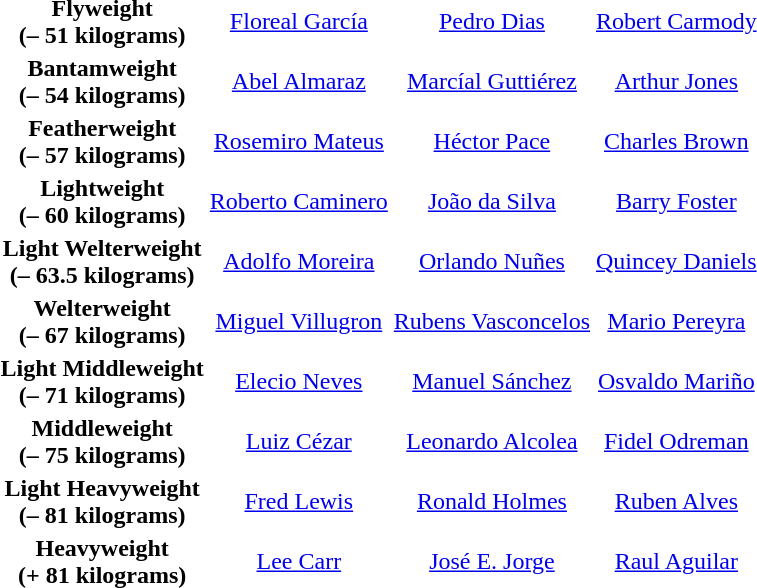<table>
<tr align="center">
<td><strong>Flyweight<br>(– 51 kilograms)</strong></td>
<td> <a href='#'>Floreal García</a><br></td>
<td> <a href='#'>Pedro Dias</a><br></td>
<td> <a href='#'>Robert Carmody</a><br></td>
</tr>
<tr align="center">
<td><strong>Bantamweight<br>(– 54 kilograms)</strong></td>
<td> <a href='#'>Abel Almaraz</a><br></td>
<td> <a href='#'>Marcíal Guttiérez</a><br></td>
<td> <a href='#'>Arthur Jones</a><br></td>
</tr>
<tr align="center">
<td><strong>Featherweight<br>(– 57 kilograms)</strong></td>
<td> <a href='#'>Rosemiro Mateus</a><br></td>
<td> <a href='#'>Héctor Pace</a><br></td>
<td> <a href='#'>Charles Brown</a><br></td>
</tr>
<tr align="center">
<td><strong>Lightweight<br>(– 60 kilograms)</strong></td>
<td> <a href='#'>Roberto Caminero</a><br></td>
<td> <a href='#'>João da Silva</a><br></td>
<td> <a href='#'>Barry Foster</a><br></td>
</tr>
<tr align="center">
<td><strong>Light Welterweight<br>(– 63.5 kilograms)</strong></td>
<td> <a href='#'>Adolfo Moreira</a><br></td>
<td> <a href='#'>Orlando Nuñes</a><br></td>
<td> <a href='#'>Quincey Daniels</a><br></td>
</tr>
<tr align="center">
<td><strong>Welterweight<br>(– 67 kilograms)</strong></td>
<td> <a href='#'>Miguel Villugron</a><br></td>
<td> <a href='#'>Rubens Vasconcelos</a><br></td>
<td> <a href='#'>Mario Pereyra</a><br></td>
</tr>
<tr align="center">
<td><strong>Light Middleweight<br>(– 71 kilograms)</strong></td>
<td> <a href='#'>Elecio Neves</a><br></td>
<td> <a href='#'>Manuel Sánchez</a><br></td>
<td> <a href='#'>Osvaldo Mariño</a><br></td>
</tr>
<tr align="center">
<td><strong>Middleweight<br>(– 75 kilograms)</strong></td>
<td> <a href='#'>Luiz Cézar</a><br></td>
<td> <a href='#'>Leonardo Alcolea</a><br></td>
<td> <a href='#'>Fidel Odreman</a><br></td>
</tr>
<tr align="center">
<td><strong>Light Heavyweight<br>(– 81 kilograms)</strong></td>
<td> <a href='#'>Fred Lewis</a><br></td>
<td> <a href='#'>Ronald Holmes</a><br></td>
<td> <a href='#'>Ruben Alves</a><br></td>
</tr>
<tr align="center">
<td><strong>Heavyweight<br>(+ 81 kilograms)</strong></td>
<td> <a href='#'>Lee Carr</a><br></td>
<td> <a href='#'>José E. Jorge</a><br></td>
<td> <a href='#'>Raul Aguilar</a><br></td>
</tr>
</table>
